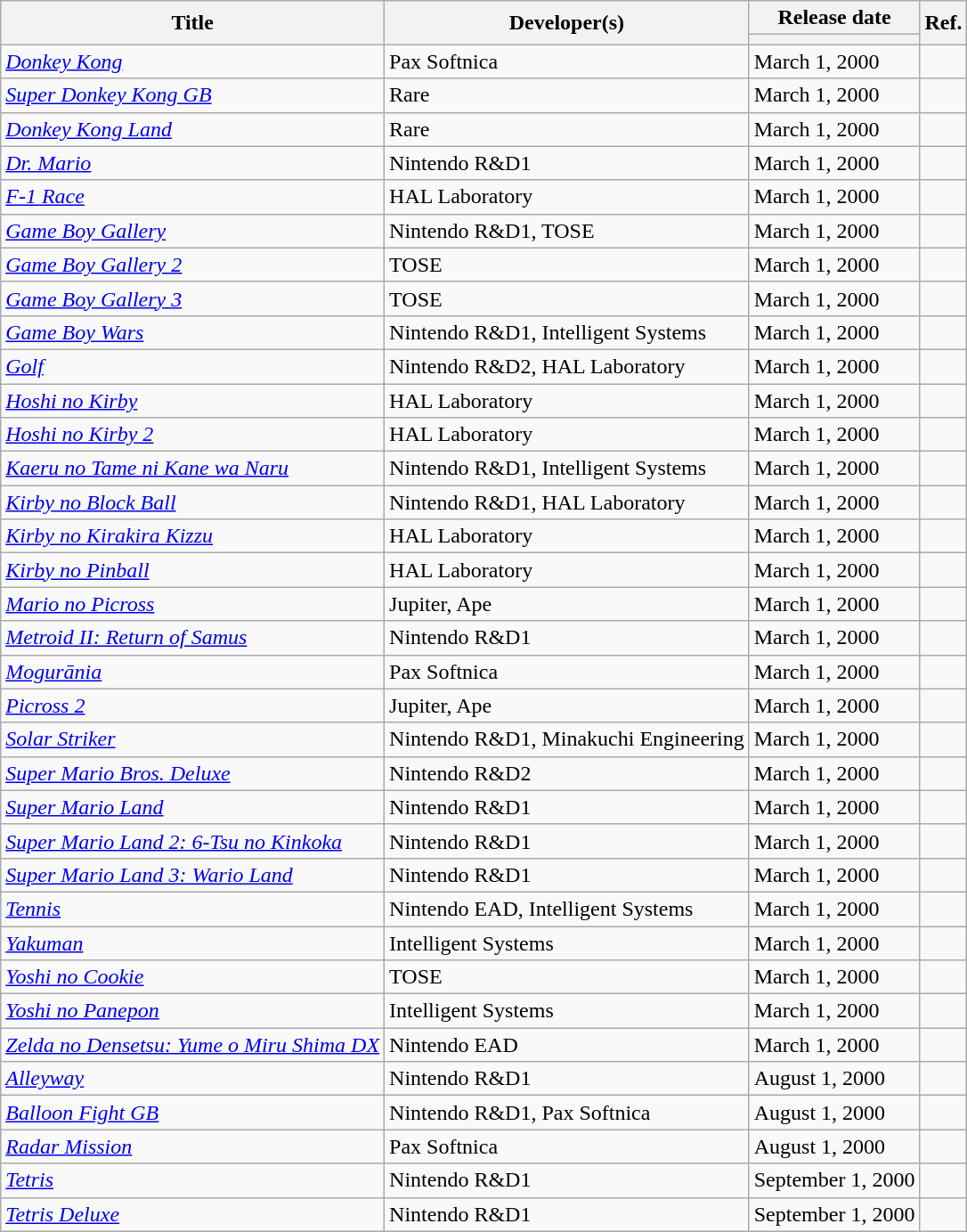<table class="wikitable plainrowheaders sortable">
<tr>
<th rowspan="2">Title</th>
<th rowspan="2">Developer(s)</th>
<th colspan="col">Release date</th>
<th rowspan="2" class="unsortable">Ref.</th>
</tr>
<tr>
<th data-sort-type="date"></th>
</tr>
<tr>
<td><em><a href='#'>Donkey Kong</a></em></td>
<td>Pax Softnica</td>
<td>March 1, 2000</td>
<td></td>
</tr>
<tr>
<td><em><a href='#'>Super Donkey Kong GB</a></em></td>
<td>Rare</td>
<td>March 1, 2000</td>
<td></td>
</tr>
<tr>
<td><em><a href='#'>Donkey Kong Land</a></em></td>
<td>Rare</td>
<td>March 1, 2000</td>
<td></td>
</tr>
<tr>
<td><em><a href='#'>Dr. Mario</a></em></td>
<td>Nintendo R&D1</td>
<td>March 1, 2000</td>
<td></td>
</tr>
<tr>
<td><em><a href='#'>F-1 Race</a></em></td>
<td>HAL Laboratory</td>
<td>March 1, 2000</td>
<td></td>
</tr>
<tr>
<td><em><a href='#'>Game Boy Gallery</a></em></td>
<td>Nintendo R&D1, TOSE</td>
<td>March 1, 2000</td>
<td></td>
</tr>
<tr>
<td><em><a href='#'>Game Boy Gallery 2</a></em></td>
<td>TOSE</td>
<td>March 1, 2000</td>
<td></td>
</tr>
<tr>
<td><em><a href='#'>Game Boy Gallery 3</a></em></td>
<td>TOSE</td>
<td>March 1, 2000</td>
<td></td>
</tr>
<tr>
<td><em><a href='#'>Game Boy Wars</a></em></td>
<td>Nintendo R&D1, Intelligent Systems</td>
<td>March 1, 2000</td>
<td></td>
</tr>
<tr>
<td><em><a href='#'>Golf</a></em></td>
<td>Nintendo R&D2, HAL Laboratory</td>
<td>March 1, 2000</td>
<td></td>
</tr>
<tr>
<td><em><a href='#'>Hoshi no Kirby</a></em></td>
<td>HAL Laboratory</td>
<td>March 1, 2000</td>
<td></td>
</tr>
<tr>
<td><em><a href='#'>Hoshi no Kirby 2</a></em></td>
<td>HAL Laboratory</td>
<td>March 1, 2000</td>
<td></td>
</tr>
<tr>
<td><em><a href='#'>Kaeru no Tame ni Kane wa Naru</a></em></td>
<td>Nintendo R&D1, Intelligent Systems</td>
<td>March 1, 2000</td>
<td></td>
</tr>
<tr>
<td><em><a href='#'>Kirby no Block Ball</a></em></td>
<td>Nintendo R&D1, HAL Laboratory</td>
<td>March 1, 2000</td>
<td></td>
</tr>
<tr>
<td><em><a href='#'>Kirby no Kirakira Kizzu</a></em></td>
<td>HAL Laboratory</td>
<td>March 1, 2000</td>
<td></td>
</tr>
<tr>
<td><em><a href='#'>Kirby no Pinball</a></em></td>
<td>HAL Laboratory</td>
<td>March 1, 2000</td>
<td></td>
</tr>
<tr>
<td><em><a href='#'>Mario no Picross</a></em></td>
<td>Jupiter, Ape</td>
<td>March 1, 2000</td>
<td></td>
</tr>
<tr>
<td><em><a href='#'>Metroid II: Return of Samus</a></em></td>
<td>Nintendo R&D1</td>
<td>March 1, 2000</td>
<td></td>
</tr>
<tr>
<td><em><a href='#'>Mogurānia</a></em></td>
<td>Pax Softnica</td>
<td>March 1, 2000</td>
<td></td>
</tr>
<tr>
<td><em><a href='#'>Picross 2</a></em></td>
<td>Jupiter, Ape</td>
<td>March 1, 2000</td>
<td></td>
</tr>
<tr>
<td><em><a href='#'>Solar Striker</a></em></td>
<td>Nintendo R&D1, Minakuchi Engineering</td>
<td>March 1, 2000</td>
<td></td>
</tr>
<tr>
<td><em><a href='#'>Super Mario Bros. Deluxe</a></em></td>
<td>Nintendo R&D2</td>
<td>March 1, 2000</td>
<td></td>
</tr>
<tr>
<td><em><a href='#'>Super Mario Land</a></em></td>
<td>Nintendo R&D1</td>
<td>March 1, 2000</td>
<td></td>
</tr>
<tr>
<td><em><a href='#'>Super Mario Land 2: 6-Tsu no Kinkoka</a></em></td>
<td>Nintendo R&D1</td>
<td>March 1, 2000</td>
<td></td>
</tr>
<tr>
<td><em><a href='#'>Super Mario Land 3: Wario Land</a></em></td>
<td>Nintendo R&D1</td>
<td>March 1, 2000</td>
<td></td>
</tr>
<tr>
<td><em><a href='#'>Tennis</a></em></td>
<td>Nintendo EAD, Intelligent Systems</td>
<td>March 1, 2000</td>
<td></td>
</tr>
<tr>
<td><em><a href='#'>Yakuman</a></em></td>
<td>Intelligent Systems</td>
<td>March 1, 2000</td>
<td></td>
</tr>
<tr>
<td><em><a href='#'>Yoshi no Cookie</a></em></td>
<td>TOSE</td>
<td>March 1, 2000</td>
<td></td>
</tr>
<tr>
<td><em><a href='#'>Yoshi no Panepon</a></em></td>
<td>Intelligent Systems</td>
<td>March 1, 2000</td>
<td></td>
</tr>
<tr>
<td><em><a href='#'>Zelda no Densetsu: Yume o Miru Shima DX</a></em></td>
<td>Nintendo EAD</td>
<td>March 1, 2000</td>
<td></td>
</tr>
<tr>
<td><em><a href='#'>Alleyway</a></em></td>
<td>Nintendo R&D1</td>
<td>August 1, 2000</td>
<td></td>
</tr>
<tr>
<td><em><a href='#'>Balloon Fight GB</a></em></td>
<td>Nintendo R&D1, Pax Softnica</td>
<td>August 1, 2000</td>
<td></td>
</tr>
<tr>
<td><em><a href='#'>Radar Mission</a></em></td>
<td>Pax Softnica</td>
<td>August 1, 2000</td>
<td></td>
</tr>
<tr>
<td><em><a href='#'>Tetris</a></em></td>
<td>Nintendo R&D1</td>
<td>September 1, 2000</td>
<td></td>
</tr>
<tr>
<td><em><a href='#'>Tetris Deluxe</a></em></td>
<td>Nintendo R&D1</td>
<td>September 1, 2000</td>
<td></td>
</tr>
</table>
